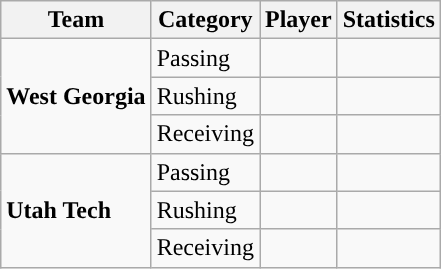<table class="wikitable" style="float: right;">
<tr>
<th>Team</th>
<th>Category</th>
<th>Player</th>
<th>Statistics</th>
</tr>
<tr>
<td rowspan=3><strong>West Georgia</strong></td>
<td>Passing</td>
<td></td>
<td></td>
</tr>
<tr>
<td>Rushing</td>
<td></td>
<td></td>
</tr>
<tr>
<td>Receiving</td>
<td></td>
<td></td>
</tr>
<tr>
<td rowspan=3><strong>Utah Tech</strong></td>
<td>Passing</td>
<td></td>
<td></td>
</tr>
<tr>
<td>Rushing</td>
<td></td>
<td></td>
</tr>
<tr>
<td>Receiving</td>
<td></td>
<td></td>
</tr>
</table>
